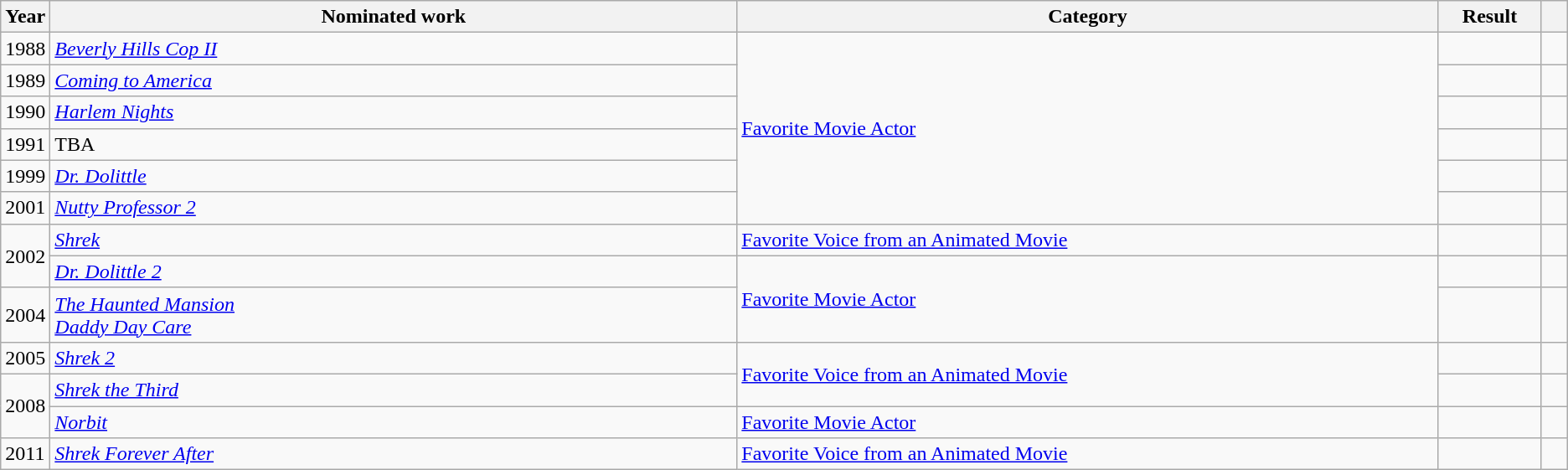<table class="wikitable sortable">
<tr>
<th scope="col" style="width:1em;">Year</th>
<th scope="col" style="width:39em;">Nominated work</th>
<th scope="col" style="width:40em;">Category</th>
<th scope="col" style="width:5em;">Result</th>
<th scope="col" style="width:1em;"class="unsortable"></th>
</tr>
<tr>
<td>1988</td>
<td><em><a href='#'>Beverly Hills Cop II</a></em></td>
<td rowspan="6"><a href='#'>Favorite Movie Actor</a></td>
<td></td>
<td></td>
</tr>
<tr>
<td>1989</td>
<td><em><a href='#'>Coming to America</a></em></td>
<td></td>
<td></td>
</tr>
<tr>
<td>1990</td>
<td><em><a href='#'>Harlem Nights</a></em></td>
<td></td>
<td></td>
</tr>
<tr>
<td>1991</td>
<td>TBA</td>
<td></td>
<td></td>
</tr>
<tr>
<td>1999</td>
<td><em><a href='#'>Dr. Dolittle</a></em></td>
<td></td>
<td></td>
</tr>
<tr>
<td>2001</td>
<td><em><a href='#'>Nutty Professor 2</a></em></td>
<td></td>
<td></td>
</tr>
<tr>
<td rowspan="2">2002</td>
<td><em><a href='#'>Shrek</a></em></td>
<td><a href='#'>Favorite Voice from an Animated Movie</a></td>
<td></td>
<td></td>
</tr>
<tr>
<td><em><a href='#'>Dr. Dolittle 2</a></em></td>
<td rowspan="2"><a href='#'>Favorite Movie Actor</a></td>
<td></td>
<td></td>
</tr>
<tr>
<td>2004</td>
<td><em><a href='#'>The Haunted Mansion</a></em><br><em><a href='#'>Daddy Day Care</a></em></td>
<td></td>
<td></td>
</tr>
<tr>
<td>2005</td>
<td><em><a href='#'>Shrek 2</a></em></td>
<td rowspan="2"><a href='#'>Favorite Voice from an Animated Movie</a></td>
<td></td>
<td></td>
</tr>
<tr>
<td rowspan="2">2008</td>
<td><em><a href='#'>Shrek the Third</a></em></td>
<td></td>
<td></td>
</tr>
<tr>
<td><em><a href='#'>Norbit</a></em></td>
<td><a href='#'>Favorite Movie Actor</a></td>
<td></td>
<td></td>
</tr>
<tr>
<td>2011</td>
<td><em><a href='#'>Shrek Forever After</a></em></td>
<td><a href='#'>Favorite Voice from an Animated Movie</a></td>
<td></td>
<td></td>
</tr>
</table>
